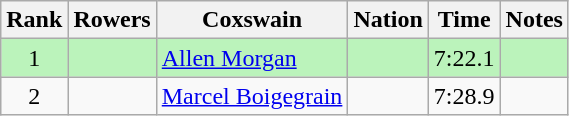<table class="wikitable sortable" style="text-align:center">
<tr>
<th>Rank</th>
<th>Rowers</th>
<th>Coxswain</th>
<th>Nation</th>
<th>Time</th>
<th>Notes</th>
</tr>
<tr bgcolor=bbf3bb>
<td>1</td>
<td align=left></td>
<td align=left><a href='#'>Allen Morgan</a></td>
<td align=left></td>
<td>7:22.1</td>
<td></td>
</tr>
<tr>
<td>2</td>
<td align=left></td>
<td align=left><a href='#'>Marcel Boigegrain</a></td>
<td align=left></td>
<td>7:28.9</td>
<td></td>
</tr>
</table>
